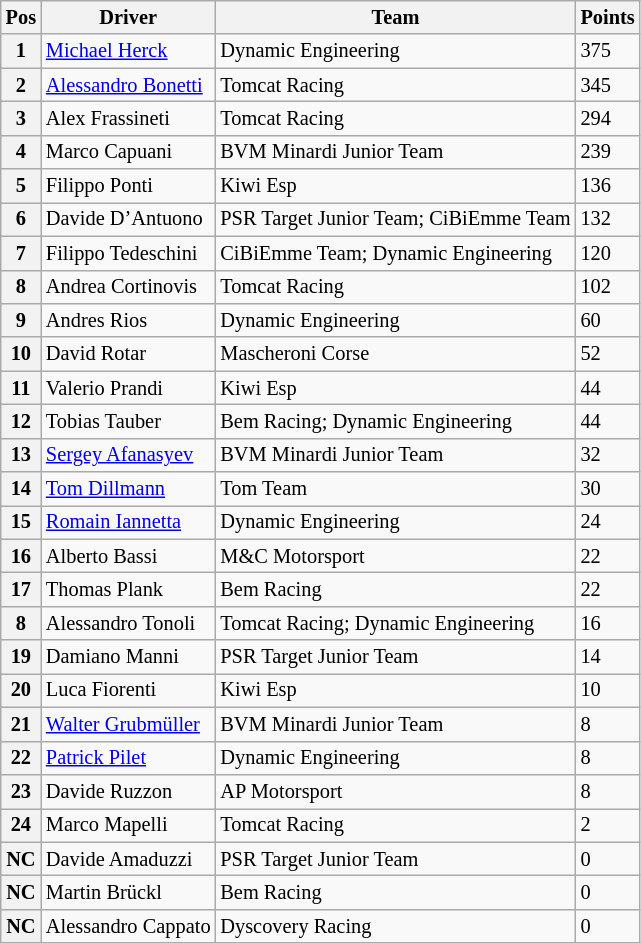<table class="wikitable" style="font-size:85%">
<tr>
<th>Pos</th>
<th>Driver</th>
<th>Team</th>
<th>Points</th>
</tr>
<tr>
<th>1</th>
<td>  <a href='#'>Michael Herck</a></td>
<td>Dynamic Engineering</td>
<td>375</td>
</tr>
<tr>
<th>2</th>
<td> <a href='#'>Alessandro Bonetti</a></td>
<td>Tomcat Racing</td>
<td>345</td>
</tr>
<tr>
<th>3</th>
<td> Alex Frassineti</td>
<td>Tomcat Racing</td>
<td>294</td>
</tr>
<tr>
<th>4</th>
<td> Marco Capuani</td>
<td>BVM Minardi Junior Team</td>
<td>239</td>
</tr>
<tr>
<th>5</th>
<td> Filippo Ponti</td>
<td>Kiwi Esp</td>
<td>136</td>
</tr>
<tr>
<th>6</th>
<td> Davide D’Antuono</td>
<td>PSR Target Junior Team; CiBiEmme Team</td>
<td>132</td>
</tr>
<tr>
<th>7</th>
<td> Filippo Tedeschini</td>
<td>CiBiEmme Team; Dynamic Engineering</td>
<td>120</td>
</tr>
<tr>
<th>8</th>
<td> Andrea Cortinovis</td>
<td>Tomcat Racing</td>
<td>102</td>
</tr>
<tr>
<th>9</th>
<td> Andres Rios</td>
<td>Dynamic Engineering</td>
<td>60</td>
</tr>
<tr>
<th>10</th>
<td> David Rotar</td>
<td>Mascheroni Corse</td>
<td>52</td>
</tr>
<tr>
<th>11</th>
<td> Valerio Prandi</td>
<td>Kiwi Esp</td>
<td>44</td>
</tr>
<tr>
<th>12</th>
<td> Tobias Tauber</td>
<td>Bem Racing; Dynamic Engineering</td>
<td>44</td>
</tr>
<tr>
<th>13</th>
<td> <a href='#'>Sergey Afanasyev</a></td>
<td>BVM Minardi Junior Team</td>
<td>32</td>
</tr>
<tr>
<th>14</th>
<td> <a href='#'>Tom Dillmann</a></td>
<td>Tom Team</td>
<td>30</td>
</tr>
<tr>
<th>15</th>
<td> <a href='#'>Romain Iannetta</a></td>
<td>Dynamic Engineering</td>
<td>24</td>
</tr>
<tr>
<th>16</th>
<td> Alberto Bassi</td>
<td>M&C Motorsport</td>
<td>22</td>
</tr>
<tr>
<th>17</th>
<td> Thomas Plank</td>
<td>Bem Racing</td>
<td>22</td>
</tr>
<tr>
<th>8</th>
<td> Alessandro Tonoli</td>
<td>Tomcat Racing; Dynamic Engineering</td>
<td>16</td>
</tr>
<tr>
<th>19</th>
<td> Damiano Manni</td>
<td>PSR Target Junior Team</td>
<td>14</td>
</tr>
<tr>
<th>20</th>
<td> Luca Fiorenti</td>
<td>Kiwi Esp</td>
<td>10</td>
</tr>
<tr>
<th>21</th>
<td> <a href='#'>Walter Grubmüller</a></td>
<td>BVM Minardi Junior Team</td>
<td>8</td>
</tr>
<tr>
<th>22</th>
<td> <a href='#'>Patrick Pilet</a></td>
<td>Dynamic Engineering</td>
<td>8</td>
</tr>
<tr>
<th>23</th>
<td> Davide Ruzzon</td>
<td>AP Motorsport</td>
<td>8</td>
</tr>
<tr>
<th>24</th>
<td> Marco Mapelli</td>
<td>Tomcat Racing</td>
<td>2</td>
</tr>
<tr>
<th>NC</th>
<td> Davide Amaduzzi</td>
<td>PSR Target Junior Team</td>
<td>0</td>
</tr>
<tr>
<th>NC</th>
<td> Martin Brückl</td>
<td>Bem Racing</td>
<td>0</td>
</tr>
<tr>
<th>NC</th>
<td> Alessandro Cappato</td>
<td>Dyscovery Racing</td>
<td>0</td>
</tr>
</table>
